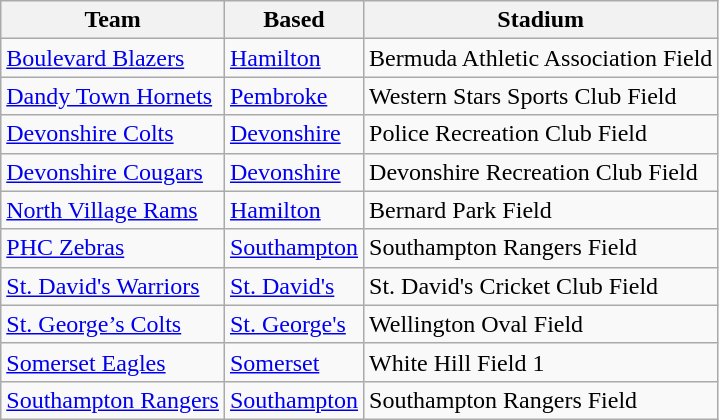<table class="wikitable">
<tr>
<th>Team</th>
<th>Based</th>
<th>Stadium</th>
</tr>
<tr>
<td><a href='#'>Boulevard Blazers</a></td>
<td><a href='#'>Hamilton</a></td>
<td>Bermuda Athletic Association Field</td>
</tr>
<tr>
<td><a href='#'>Dandy Town Hornets</a></td>
<td><a href='#'>Pembroke</a></td>
<td>Western Stars Sports Club Field</td>
</tr>
<tr>
<td><a href='#'>Devonshire Colts</a></td>
<td><a href='#'>Devonshire</a></td>
<td>Police Recreation Club Field</td>
</tr>
<tr>
<td><a href='#'>Devonshire Cougars</a></td>
<td><a href='#'>Devonshire</a></td>
<td>Devonshire Recreation Club Field</td>
</tr>
<tr>
<td><a href='#'>North Village Rams</a></td>
<td><a href='#'>Hamilton</a></td>
<td>Bernard Park Field</td>
</tr>
<tr>
<td><a href='#'>PHC Zebras</a></td>
<td><a href='#'>Southampton</a></td>
<td>Southampton Rangers Field</td>
</tr>
<tr>
<td><a href='#'>St. David's Warriors</a></td>
<td><a href='#'>St. David's</a></td>
<td>St. David's Cricket Club Field</td>
</tr>
<tr>
<td><a href='#'>St. George’s Colts</a></td>
<td><a href='#'>St. George's</a></td>
<td>Wellington Oval Field</td>
</tr>
<tr>
<td><a href='#'>Somerset Eagles</a></td>
<td><a href='#'>Somerset</a></td>
<td>White Hill Field 1</td>
</tr>
<tr>
<td><a href='#'>Southampton Rangers</a></td>
<td><a href='#'>Southampton</a></td>
<td>Southampton Rangers Field</td>
</tr>
</table>
